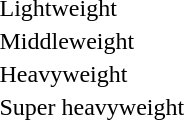<table>
<tr>
<td>Lightweight<br></td>
<td></td>
<td></td>
<td></td>
</tr>
<tr>
<td>Middleweight<br></td>
<td></td>
<td></td>
<td></td>
</tr>
<tr>
<td>Heavyweight<br></td>
<td></td>
<td></td>
<td></td>
</tr>
<tr>
<td>Super heavyweight<br></td>
<td></td>
<td></td>
<td></td>
</tr>
</table>
